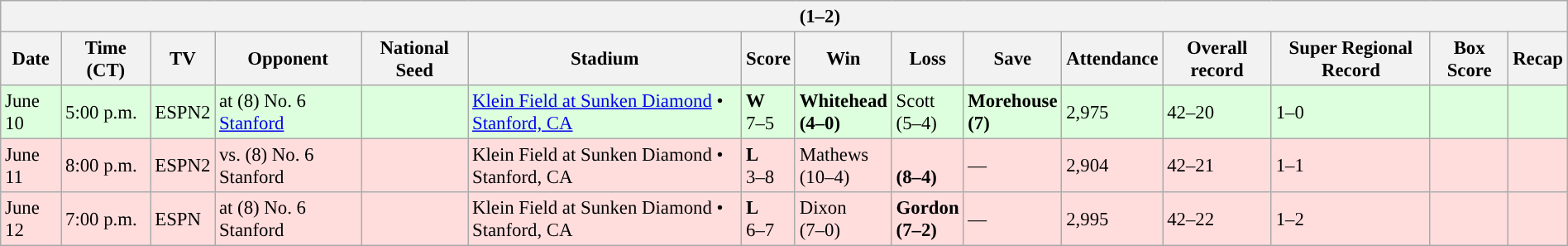<table class="wikitable collapsible collapsed" style="margin:auto; font-size:95%; width:100%">
<tr>
<th colspan=15 style="padding-left:4em;"> (1–2)</th>
</tr>
<tr>
<th>Date</th>
<th>Time (CT)</th>
<th>TV</th>
<th>Opponent</th>
<th>National Seed</th>
<th>Stadium</th>
<th>Score</th>
<th>Win</th>
<th>Loss</th>
<th>Save</th>
<th>Attendance</th>
<th>Overall record</th>
<th>Super Regional Record</th>
<th>Box Score</th>
<th>Recap</th>
</tr>
<tr bgcolor=ddffdd>
<td>June 10</td>
<td>5:00 p.m.</td>
<td>ESPN2</td>
<td>at (8) No. 6 <a href='#'>Stanford</a></td>
<td></td>
<td><a href='#'>Klein Field at Sunken Diamond</a> • <a href='#'>Stanford, CA</a></td>
<td><strong>W</strong><br>7–5</td>
<td><strong>Whitehead<br>(4–0)</strong></td>
<td>Scott<br>(5–4)</td>
<td><strong>Morehouse<br>(7)</strong></td>
<td>2,975</td>
<td>42–20</td>
<td>1–0</td>
<td></td>
<td></td>
</tr>
<tr bgcolor=ffdddd>
<td>June 11</td>
<td>8:00 p.m.</td>
<td>ESPN2</td>
<td>vs. (8) No. 6 Stanford</td>
<td></td>
<td>Klein Field at Sunken Diamond • Stanford, CA</td>
<td><strong>L</strong><br>3–8</td>
<td>Mathews<br>(10–4)</td>
<td><strong> <br>(8–4)</strong></td>
<td>—</td>
<td>2,904</td>
<td>42–21</td>
<td>1–1</td>
<td></td>
<td></td>
</tr>
<tr bgcolor=ffdddd>
<td>June 12</td>
<td>7:00 p.m.</td>
<td>ESPN</td>
<td>at (8) No. 6 Stanford</td>
<td></td>
<td>Klein Field at Sunken Diamond • Stanford, CA</td>
<td><strong>L</strong><br>6–7</td>
<td>Dixon<br>(7–0)</td>
<td><strong>Gordon<br>(7–2)</strong></td>
<td>—</td>
<td>2,995</td>
<td>42–22</td>
<td>1–2</td>
<td></td>
<td></td>
</tr>
</table>
